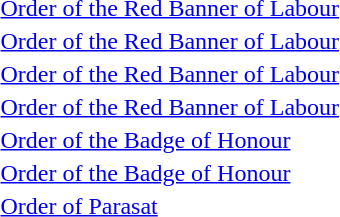<table>
<tr>
<td> <a href='#'>Order of the Red Banner of Labour</a></td>
</tr>
<tr>
<td> <a href='#'>Order of the Red Banner of Labour</a></td>
</tr>
<tr>
<td> <a href='#'>Order of the Red Banner of Labour</a></td>
</tr>
<tr>
<td> <a href='#'>Order of the Red Banner of Labour</a></td>
</tr>
<tr>
<td> <a href='#'>Order of the Badge of Honour</a></td>
</tr>
<tr>
<td> <a href='#'>Order of the Badge of Honour</a></td>
</tr>
<tr>
<td> <a href='#'>Order of Parasat</a></td>
</tr>
<tr>
</tr>
</table>
